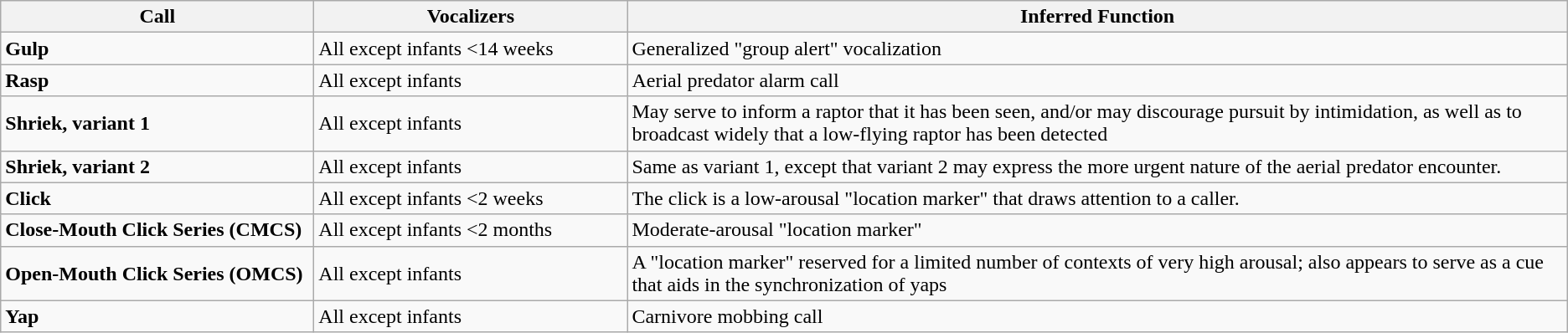<table class="wikitable">
<tr>
<th width="18%">Call</th>
<th width="18%">Vocalizers</th>
<th width="54%">Inferred Function</th>
</tr>
<tr>
<td><strong>Gulp</strong><br></td>
<td>All except infants <14 weeks</td>
<td>Generalized "group alert" vocalization</td>
</tr>
<tr>
<td><strong>Rasp</strong><br></td>
<td>All except infants</td>
<td>Aerial predator alarm call</td>
</tr>
<tr>
<td><strong>Shriek, variant 1</strong><br></td>
<td>All except infants</td>
<td>May serve to inform a raptor that it has been seen, and/or may discourage pursuit by intimidation, as well as to broadcast widely that a low-flying raptor has been detected</td>
</tr>
<tr>
<td><strong>Shriek, variant 2</strong><br></td>
<td>All except infants</td>
<td>Same as variant 1, except that variant 2 may express the more urgent nature of the aerial predator encounter.</td>
</tr>
<tr>
<td><strong>Click</strong><br></td>
<td>All except infants <2 weeks</td>
<td>The click is a low-arousal "location marker" that draws attention to a caller.</td>
</tr>
<tr>
<td><strong>Close-Mouth Click Series (CMCS)</strong><br></td>
<td>All except infants <2 months</td>
<td>Moderate-arousal "location marker"</td>
</tr>
<tr>
<td><strong>Open-Mouth Click Series (OMCS)</strong><br></td>
<td>All except infants</td>
<td>A "location marker" reserved for a limited number of contexts of very high arousal; also appears to serve as a cue that aids in the synchronization of yaps</td>
</tr>
<tr>
<td><strong>Yap</strong><br></td>
<td>All except infants</td>
<td>Carnivore mobbing call</td>
</tr>
</table>
